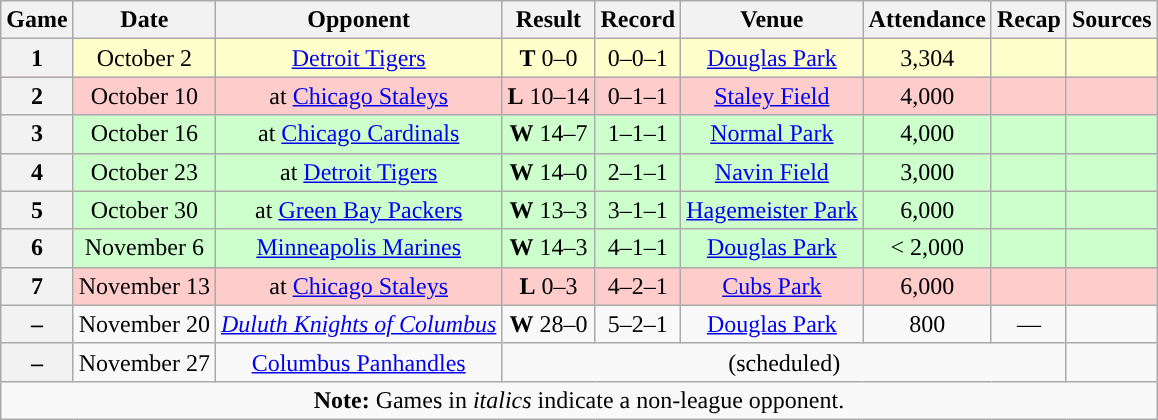<table class="wikitable" style="text-align:center">
<tr>
<th>Game</th>
<th>Date</th>
<th>Opponent</th>
<th>Result</th>
<th>Record</th>
<th>Venue</th>
<th>Attendance</th>
<th>Recap</th>
<th>Sources</th>
</tr>
<tr style="background:#ffc">
<th>1</th>
<td>October 2</td>
<td><a href='#'>Detroit Tigers</a></td>
<td><strong>T</strong> 0–0</td>
<td>0–0–1</td>
<td><a href='#'>Douglas Park</a></td>
<td>3,304</td>
<td></td>
<td></td>
</tr>
<tr style="background:#fcc">
<th>2</th>
<td>October 10</td>
<td>at <a href='#'>Chicago Staleys</a></td>
<td><strong>L</strong> 10–14</td>
<td>0–1–1</td>
<td><a href='#'>Staley Field</a></td>
<td>4,000 </td>
<td></td>
<td></td>
</tr>
<tr style="background:#cfc">
<th>3</th>
<td>October 16</td>
<td>at <a href='#'>Chicago Cardinals</a></td>
<td><strong>W</strong> 14–7</td>
<td>1–1–1</td>
<td><a href='#'>Normal Park</a></td>
<td>4,000</td>
<td></td>
<td></td>
</tr>
<tr style="background:#cfc">
<th>4</th>
<td>October 23</td>
<td>at <a href='#'>Detroit Tigers</a></td>
<td><strong>W</strong> 14–0</td>
<td>2–1–1</td>
<td><a href='#'>Navin Field</a></td>
<td>3,000</td>
<td></td>
<td></td>
</tr>
<tr style="background:#cfc">
<th>5</th>
<td>October 30</td>
<td>at <a href='#'>Green Bay Packers</a></td>
<td><strong>W</strong> 13–3</td>
<td>3–1–1</td>
<td><a href='#'>Hagemeister Park</a></td>
<td>6,000 </td>
<td></td>
<td></td>
</tr>
<tr style="background:#cfc">
<th>6</th>
<td>November 6</td>
<td><a href='#'>Minneapolis Marines</a></td>
<td><strong>W</strong> 14–3</td>
<td>4–1–1</td>
<td><a href='#'>Douglas Park</a></td>
<td>< 2,000</td>
<td></td>
<td></td>
</tr>
<tr style="background:#fcc">
<th>7</th>
<td>November 13</td>
<td>at <a href='#'>Chicago Staleys</a></td>
<td><strong>L</strong> 0–3</td>
<td>4–2–1</td>
<td><a href='#'>Cubs Park</a></td>
<td>6,000</td>
<td></td>
<td></td>
</tr>
<tr>
<th>–</th>
<td>November 20</td>
<td><em><a href='#'>Duluth Knights of Columbus</a></em></td>
<td><strong>W</strong> 28–0</td>
<td>5–2–1</td>
<td><a href='#'>Douglas Park</a></td>
<td>800</td>
<td>—</td>
<td></td>
</tr>
<tr>
<th>–</th>
<td>November 27</td>
<td><a href='#'>Columbus Panhandles</a></td>
<td colspan="5">(scheduled)</td>
<td></td>
</tr>
<tr>
<td colspan="10"><strong>Note:</strong> Games in <em>italics</em> indicate a non-league opponent.</td>
</tr>
</table>
